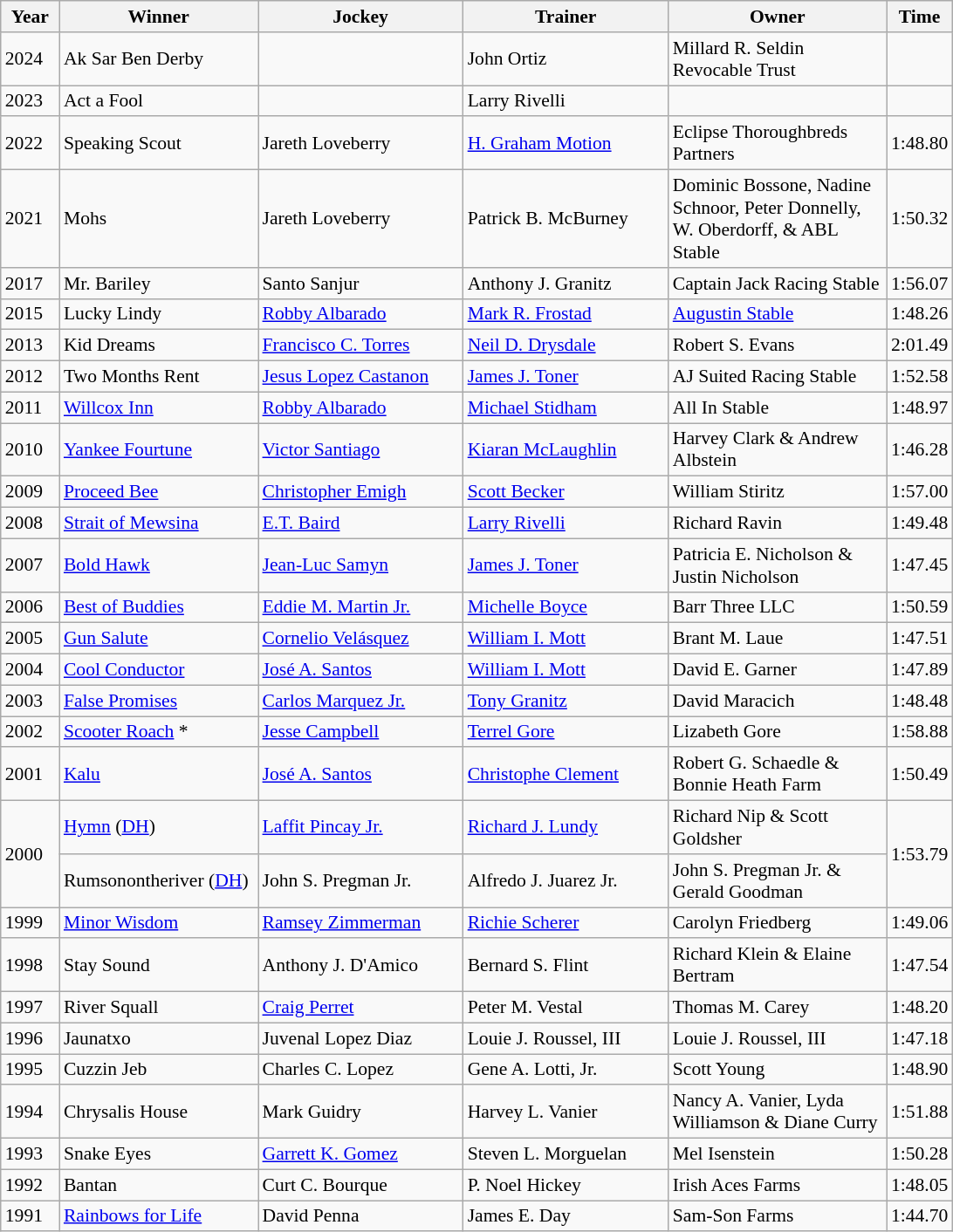<table class="wikitable sortable" style="font-size:90%">
<tr>
<th style="width:38px">Year<br></th>
<th style="width:145px">Winner<br></th>
<th style="width:150px">Jockey<br></th>
<th style="width:150px">Trainer<br></th>
<th style="width:160px">Owner<br></th>
<th>Time</th>
</tr>
<tr>
<td>2024</td>
<td>Ak Sar Ben Derby</td>
<td></td>
<td>John Ortiz</td>
<td>Millard R. Seldin Revocable Trust</td>
<td></td>
</tr>
<tr>
<td>2023</td>
<td>Act a Fool</td>
<td></td>
<td>Larry Rivelli</td>
<td></td>
<td></td>
</tr>
<tr>
<td>2022</td>
<td>Speaking Scout</td>
<td>Jareth Loveberry</td>
<td><a href='#'>H. Graham Motion</a></td>
<td>Eclipse Thoroughbreds Partners</td>
<td>1:48.80</td>
</tr>
<tr>
<td>2021</td>
<td>Mohs</td>
<td>Jareth Loveberry</td>
<td>Patrick B. McBurney</td>
<td>Dominic Bossone, Nadine Schnoor, Peter Donnelly, W. Oberdorff, & ABL Stable</td>
<td>1:50.32</td>
</tr>
<tr>
<td>2017</td>
<td>Mr. Bariley</td>
<td>Santo Sanjur</td>
<td>Anthony J. Granitz</td>
<td>Captain Jack Racing Stable</td>
<td>1:56.07</td>
</tr>
<tr>
<td>2015</td>
<td>Lucky Lindy</td>
<td><a href='#'>Robby Albarado</a></td>
<td><a href='#'>Mark R. Frostad</a></td>
<td><a href='#'>Augustin Stable</a></td>
<td>1:48.26</td>
</tr>
<tr>
<td>2013</td>
<td>Kid Dreams</td>
<td><a href='#'>Francisco C. Torres</a></td>
<td><a href='#'>Neil D. Drysdale</a></td>
<td>Robert S. Evans</td>
<td>2:01.49</td>
</tr>
<tr>
<td>2012</td>
<td>Two Months Rent</td>
<td><a href='#'>Jesus Lopez Castanon</a></td>
<td><a href='#'>James J. Toner</a></td>
<td>AJ Suited Racing Stable</td>
<td>1:52.58</td>
</tr>
<tr>
<td>2011</td>
<td><a href='#'>Willcox Inn</a></td>
<td><a href='#'>Robby Albarado</a></td>
<td><a href='#'>Michael Stidham</a></td>
<td>All In Stable</td>
<td>1:48.97</td>
</tr>
<tr>
<td>2010</td>
<td><a href='#'>Yankee Fourtune</a></td>
<td><a href='#'>Victor Santiago</a></td>
<td><a href='#'>Kiaran McLaughlin</a></td>
<td>Harvey Clark & Andrew Albstein</td>
<td>1:46.28</td>
</tr>
<tr>
<td>2009</td>
<td><a href='#'>Proceed Bee</a></td>
<td><a href='#'>Christopher Emigh</a></td>
<td><a href='#'>Scott Becker</a></td>
<td>William Stiritz</td>
<td>1:57.00</td>
</tr>
<tr>
<td>2008</td>
<td><a href='#'>Strait of Mewsina</a></td>
<td><a href='#'>E.T. Baird</a></td>
<td><a href='#'>Larry Rivelli</a></td>
<td>Richard Ravin</td>
<td>1:49.48</td>
</tr>
<tr>
<td>2007</td>
<td><a href='#'>Bold Hawk</a></td>
<td><a href='#'>Jean-Luc Samyn</a></td>
<td><a href='#'>James J. Toner</a></td>
<td>Patricia E. Nicholson & Justin Nicholson</td>
<td>1:47.45</td>
</tr>
<tr>
<td>2006</td>
<td><a href='#'>Best of Buddies</a></td>
<td><a href='#'>Eddie M. Martin Jr.</a></td>
<td><a href='#'>Michelle Boyce</a></td>
<td>Barr Three LLC</td>
<td>1:50.59</td>
</tr>
<tr>
<td>2005</td>
<td><a href='#'>Gun Salute</a></td>
<td><a href='#'>Cornelio Velásquez</a></td>
<td><a href='#'>William I. Mott</a></td>
<td>Brant M. Laue</td>
<td>1:47.51</td>
</tr>
<tr>
<td>2004</td>
<td><a href='#'>Cool Conductor</a></td>
<td><a href='#'>José A. Santos</a></td>
<td><a href='#'>William I. Mott</a></td>
<td>David E. Garner</td>
<td>1:47.89</td>
</tr>
<tr>
<td>2003</td>
<td><a href='#'>False Promises</a></td>
<td><a href='#'>Carlos Marquez Jr.</a></td>
<td><a href='#'>Tony Granitz</a></td>
<td>David Maracich</td>
<td>1:48.48</td>
</tr>
<tr>
<td>2002</td>
<td><a href='#'>Scooter Roach</a> *</td>
<td><a href='#'>Jesse Campbell</a></td>
<td><a href='#'>Terrel Gore</a></td>
<td>Lizabeth Gore</td>
<td>1:58.88</td>
</tr>
<tr>
<td>2001</td>
<td><a href='#'>Kalu</a></td>
<td><a href='#'>José A. Santos</a></td>
<td><a href='#'>Christophe Clement</a></td>
<td>Robert G. Schaedle & Bonnie Heath Farm</td>
<td>1:50.49</td>
</tr>
<tr>
<td rowspan="2">2000</td>
<td><a href='#'>Hymn</a> (<a href='#'>DH</a>)</td>
<td><a href='#'>Laffit Pincay Jr.</a></td>
<td><a href='#'>Richard J. Lundy</a></td>
<td>Richard Nip & Scott Goldsher</td>
<td rowspan="2">1:53.79</td>
</tr>
<tr>
<td>Rumsonontheriver (<a href='#'>DH</a>)</td>
<td>John S. Pregman Jr.</td>
<td>Alfredo J. Juarez Jr.</td>
<td>John S. Pregman Jr. & Gerald Goodman</td>
</tr>
<tr>
<td>1999</td>
<td><a href='#'>Minor Wisdom</a></td>
<td><a href='#'>Ramsey Zimmerman</a></td>
<td><a href='#'>Richie Scherer</a></td>
<td>Carolyn Friedberg</td>
<td>1:49.06</td>
</tr>
<tr>
<td>1998</td>
<td>Stay Sound</td>
<td>Anthony J. D'Amico</td>
<td>Bernard S. Flint</td>
<td>Richard Klein & Elaine Bertram</td>
<td>1:47.54</td>
</tr>
<tr>
<td>1997</td>
<td>River Squall</td>
<td><a href='#'>Craig Perret</a></td>
<td>Peter M. Vestal</td>
<td>Thomas M. Carey</td>
<td>1:48.20</td>
</tr>
<tr>
<td>1996</td>
<td>Jaunatxo</td>
<td>Juvenal Lopez Diaz</td>
<td>Louie J. Roussel, III</td>
<td>Louie J. Roussel, III</td>
<td>1:47.18</td>
</tr>
<tr>
<td>1995</td>
<td>Cuzzin Jeb</td>
<td>Charles C. Lopez</td>
<td>Gene A. Lotti, Jr.</td>
<td>Scott Young</td>
<td>1:48.90</td>
</tr>
<tr>
<td>1994</td>
<td>Chrysalis House</td>
<td>Mark Guidry</td>
<td>Harvey L. Vanier</td>
<td>Nancy A. Vanier, Lyda Williamson & Diane Curry</td>
<td>1:51.88</td>
</tr>
<tr>
<td>1993</td>
<td>Snake Eyes</td>
<td><a href='#'>Garrett K. Gomez</a></td>
<td>Steven L. Morguelan</td>
<td>Mel Isenstein</td>
<td>1:50.28</td>
</tr>
<tr>
<td>1992</td>
<td>Bantan</td>
<td>Curt C. Bourque</td>
<td>P. Noel Hickey</td>
<td>Irish Aces Farms</td>
<td>1:48.05</td>
</tr>
<tr>
<td>1991</td>
<td><a href='#'>Rainbows for Life</a></td>
<td>David Penna</td>
<td>James E. Day</td>
<td>Sam-Son Farms</td>
<td>1:44.70</td>
</tr>
</table>
